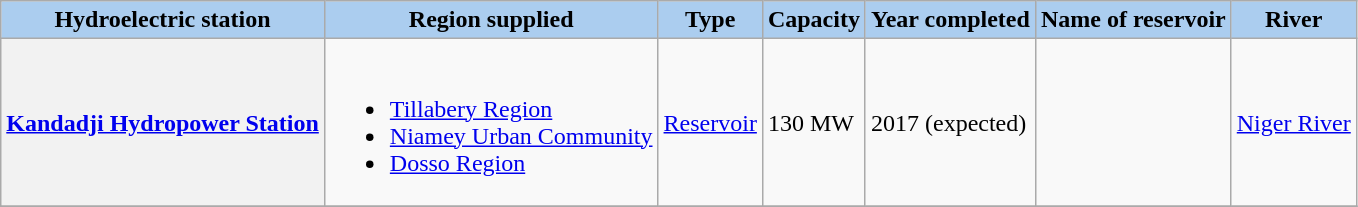<table class="wikitable">
<tr>
<th style="background-color:#ABCDEF;">Hydroelectric station</th>
<th style="background-color:#ABCDEF;">Region supplied</th>
<th style="background-color:#ABCDEF;">Type</th>
<th style="background-color:#ABCDEF;">Capacity</th>
<th style="background-color:#ABCDEF;">Year completed</th>
<th style="background-color:#ABCDEF;">Name of reservoir</th>
<th style="background-color:#ABCDEF;">River</th>
</tr>
<tr>
<th><a href='#'>Kandadji Hydropower Station</a></th>
<td><br><ul><li><a href='#'>Tillabery Region</a></li><li><a href='#'>Niamey Urban Community</a></li><li><a href='#'>Dosso Region</a></li></ul></td>
<td><a href='#'>Reservoir</a></td>
<td>130 MW</td>
<td>2017 (expected)</td>
<td></td>
<td><a href='#'>Niger River</a></td>
</tr>
<tr>
</tr>
</table>
